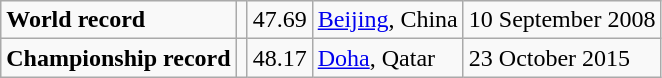<table class="wikitable">
<tr>
<td><strong>World record</strong></td>
<td></td>
<td>47.69</td>
<td><a href='#'>Beijing</a>, China</td>
<td>10 September 2008</td>
</tr>
<tr>
<td><strong>Championship record</strong></td>
<td></td>
<td>48.17</td>
<td><a href='#'>Doha</a>, Qatar</td>
<td>23 October 2015</td>
</tr>
</table>
